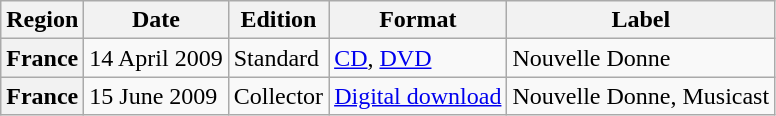<table class="wikitable plainrowheaders">
<tr>
<th scope="col">Region</th>
<th scope="col">Date</th>
<th scope="col">Edition</th>
<th scope="col">Format</th>
<th scope="col">Label</th>
</tr>
<tr>
<th scope="row">France</th>
<td>14 April 2009</td>
<td>Standard</td>
<td><a href='#'>CD</a>, <a href='#'>DVD</a></td>
<td>Nouvelle Donne</td>
</tr>
<tr>
<th scope="row">France</th>
<td>15 June 2009</td>
<td>Collector</td>
<td><a href='#'>Digital download</a></td>
<td>Nouvelle Donne, Musicast</td>
</tr>
</table>
